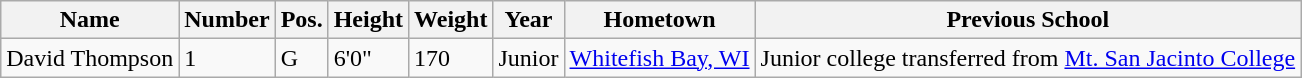<table class="wikitable sortable" border="1">
<tr>
<th>Name</th>
<th>Number</th>
<th>Pos.</th>
<th>Height</th>
<th>Weight</th>
<th>Year</th>
<th>Hometown</th>
<th class="unsortable">Previous School</th>
</tr>
<tr>
<td>David Thompson</td>
<td>1</td>
<td>G</td>
<td>6'0"</td>
<td>170</td>
<td>Junior</td>
<td><a href='#'>Whitefish Bay, WI</a></td>
<td>Junior college transferred from <a href='#'>Mt. San Jacinto College</a></td>
</tr>
</table>
